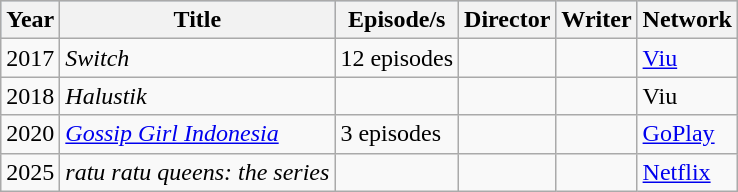<table class="wikitable sortable">
<tr style="background:#b0c4de; text-align:center;">
<th>Year</th>
<th>Title</th>
<th>Episode/s</th>
<th>Director</th>
<th>Writer</th>
<th>Network</th>
</tr>
<tr>
<td>2017</td>
<td><em>Switch</em></td>
<td>12 episodes</td>
<td></td>
<td></td>
<td><a href='#'>Viu</a></td>
</tr>
<tr>
<td>2018</td>
<td><em>Halustik</em></td>
<td></td>
<td></td>
<td></td>
<td>Viu</td>
</tr>
<tr>
<td>2020</td>
<td><em><a href='#'>Gossip Girl Indonesia</a></em></td>
<td>3 episodes</td>
<td></td>
<td></td>
<td><a href='#'>GoPlay</a></td>
</tr>
<tr>
<td>2025</td>
<td><em>ratu ratu queens: the series</em></td>
<td></td>
<td></td>
<td></td>
<td><a href='#'>Netflix</a></td>
</tr>
</table>
